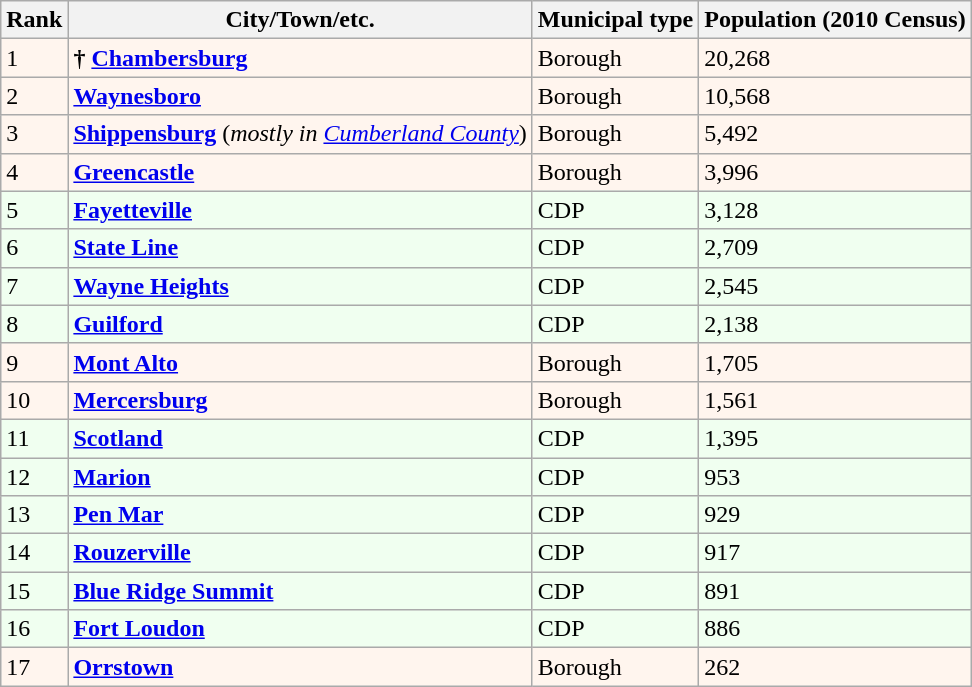<table class="wikitable sortable">
<tr>
<th>Rank</th>
<th>City/Town/etc.</th>
<th>Municipal type</th>
<th>Population (2010 Census)</th>
</tr>
<tr style="background-color:#FFF5EE;">
<td>1</td>
<td><strong>†</strong> <strong><a href='#'>Chambersburg</a></strong></td>
<td>Borough</td>
<td>20,268</td>
</tr>
<tr style="background-color:#FFF5EE;">
<td>2</td>
<td><strong><a href='#'>Waynesboro</a></strong></td>
<td>Borough</td>
<td>10,568</td>
</tr>
<tr style="background-color:#FFF5EE;">
<td>3</td>
<td><strong><a href='#'>Shippensburg</a></strong> (<em>mostly in <a href='#'>Cumberland County</a></em>)</td>
<td>Borough</td>
<td>5,492</td>
</tr>
<tr style="background-color:#FFF5EE;">
<td>4</td>
<td><strong><a href='#'>Greencastle</a></strong></td>
<td>Borough</td>
<td>3,996</td>
</tr>
<tr style="background-color:#F0FFF0;">
<td>5</td>
<td><strong><a href='#'>Fayetteville</a></strong></td>
<td>CDP</td>
<td>3,128</td>
</tr>
<tr style="background-color:#F0FFF0;">
<td>6</td>
<td><strong><a href='#'>State Line</a></strong></td>
<td>CDP</td>
<td>2,709</td>
</tr>
<tr style="background-color:#F0FFF0;">
<td>7</td>
<td><strong><a href='#'>Wayne Heights</a></strong></td>
<td>CDP</td>
<td>2,545</td>
</tr>
<tr style="background-color:#F0FFF0;">
<td>8</td>
<td><strong><a href='#'>Guilford</a></strong></td>
<td>CDP</td>
<td>2,138</td>
</tr>
<tr style="background-color:#FFF5EE;">
<td>9</td>
<td><strong><a href='#'>Mont Alto</a></strong></td>
<td>Borough</td>
<td>1,705</td>
</tr>
<tr style="background-color:#FFF5EE;">
<td>10</td>
<td><strong><a href='#'>Mercersburg</a></strong></td>
<td>Borough</td>
<td>1,561</td>
</tr>
<tr style="background-color:#F0FFF0;">
<td>11</td>
<td><strong><a href='#'>Scotland</a></strong></td>
<td>CDP</td>
<td>1,395</td>
</tr>
<tr style="background-color:#F0FFF0;">
<td>12</td>
<td><strong><a href='#'>Marion</a></strong></td>
<td>CDP</td>
<td>953</td>
</tr>
<tr style="background-color:#F0FFF0;">
<td>13</td>
<td><strong><a href='#'>Pen Mar</a></strong></td>
<td>CDP</td>
<td>929</td>
</tr>
<tr style="background-color:#F0FFF0;">
<td>14</td>
<td><strong><a href='#'>Rouzerville</a></strong></td>
<td>CDP</td>
<td>917</td>
</tr>
<tr style="background-color:#F0FFF0;">
<td>15</td>
<td><strong><a href='#'>Blue Ridge Summit</a></strong></td>
<td>CDP</td>
<td>891</td>
</tr>
<tr style="background-color:#F0FFF0;">
<td>16</td>
<td><strong><a href='#'>Fort Loudon</a></strong></td>
<td>CDP</td>
<td>886</td>
</tr>
<tr style="background-color:#FFF5EE;">
<td>17</td>
<td><strong><a href='#'>Orrstown</a></strong></td>
<td>Borough</td>
<td>262</td>
</tr>
</table>
